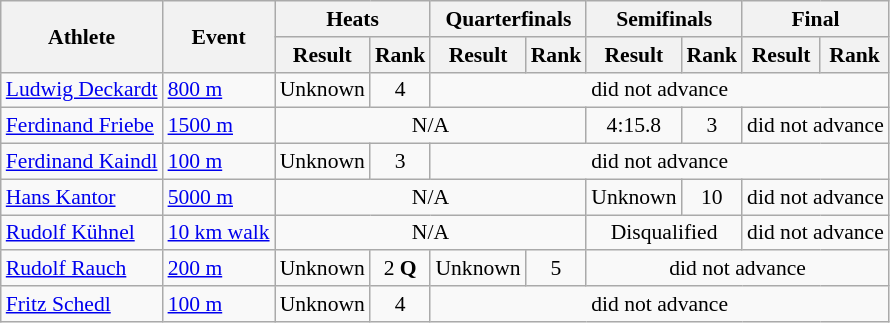<table class=wikitable style="font-size:90%">
<tr>
<th rowspan=2>Athlete</th>
<th rowspan=2>Event</th>
<th colspan=2>Heats</th>
<th colspan=2>Quarterfinals</th>
<th colspan=2>Semifinals</th>
<th colspan=2>Final</th>
</tr>
<tr>
<th>Result</th>
<th>Rank</th>
<th>Result</th>
<th>Rank</th>
<th>Result</th>
<th>Rank</th>
<th>Result</th>
<th>Rank</th>
</tr>
<tr>
<td><a href='#'>Ludwig Deckardt</a></td>
<td><a href='#'>800 m</a></td>
<td align=center>Unknown</td>
<td align=center>4</td>
<td align=center colspan=6>did not advance</td>
</tr>
<tr>
<td><a href='#'>Ferdinand Friebe</a></td>
<td><a href='#'>1500 m</a></td>
<td align=center colspan=4>N/A</td>
<td align=center>4:15.8</td>
<td align=center>3</td>
<td align=center colspan=2>did not advance</td>
</tr>
<tr>
<td><a href='#'>Ferdinand Kaindl</a></td>
<td><a href='#'>100 m</a></td>
<td align=center>Unknown</td>
<td align=center>3</td>
<td align=center colspan=6>did not advance</td>
</tr>
<tr>
<td><a href='#'>Hans Kantor</a></td>
<td><a href='#'>5000 m</a></td>
<td align=center colspan=4>N/A</td>
<td align=center>Unknown</td>
<td align=center>10</td>
<td align=center colspan=2>did not advance</td>
</tr>
<tr>
<td><a href='#'>Rudolf Kühnel</a></td>
<td><a href='#'>10 km walk</a></td>
<td align=center colspan=4>N/A</td>
<td align=center colspan=2>Disqualified</td>
<td align=center colspan=2>did not advance</td>
</tr>
<tr>
<td><a href='#'>Rudolf Rauch</a></td>
<td><a href='#'>200 m</a></td>
<td align=center>Unknown</td>
<td align=center>2 <strong>Q</strong></td>
<td align=center>Unknown</td>
<td align=center>5</td>
<td align=center colspan=4>did not advance</td>
</tr>
<tr>
<td><a href='#'>Fritz Schedl</a></td>
<td><a href='#'>100 m</a></td>
<td align=center>Unknown</td>
<td align=center>4</td>
<td align=center colspan=6>did not advance</td>
</tr>
</table>
